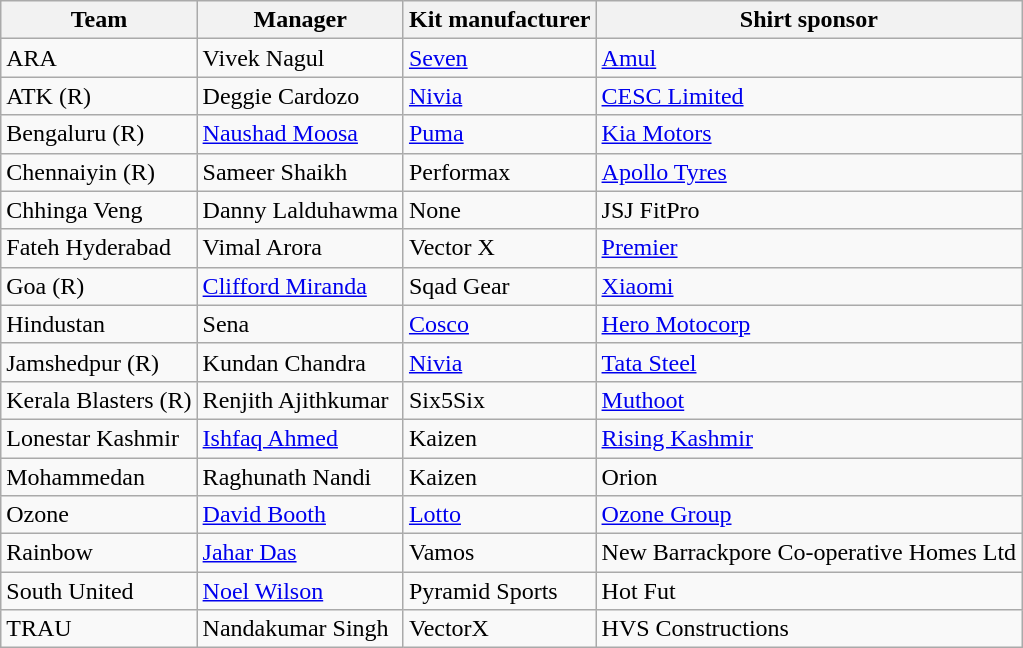<table class="wikitable sortable" style="text-align: left; font-size:100%">
<tr>
<th>Team</th>
<th>Manager</th>
<th>Kit manufacturer</th>
<th>Shirt sponsor</th>
</tr>
<tr>
<td>ARA</td>
<td> Vivek Nagul</td>
<td><a href='#'>Seven</a></td>
<td><a href='#'>Amul</a></td>
</tr>
<tr>
<td>ATK (R)</td>
<td> Deggie Cardozo</td>
<td><a href='#'>Nivia</a></td>
<td><a href='#'>CESC Limited</a></td>
</tr>
<tr>
<td>Bengaluru (R)</td>
<td> <a href='#'>Naushad Moosa</a></td>
<td><a href='#'>Puma</a></td>
<td><a href='#'>Kia Motors</a></td>
</tr>
<tr>
<td>Chennaiyin (R)</td>
<td> Sameer Shaikh</td>
<td>Performax</td>
<td><a href='#'>Apollo Tyres</a></td>
</tr>
<tr>
<td>Chhinga Veng</td>
<td> Danny Lalduhawma</td>
<td>None</td>
<td>JSJ FitPro</td>
</tr>
<tr>
<td>Fateh Hyderabad</td>
<td> Vimal Arora</td>
<td>Vector X</td>
<td><a href='#'>Premier</a></td>
</tr>
<tr>
<td>Goa (R)</td>
<td> <a href='#'>Clifford Miranda</a></td>
<td>Sqad Gear</td>
<td><a href='#'>Xiaomi</a></td>
</tr>
<tr>
<td>Hindustan</td>
<td> Sena</td>
<td><a href='#'>Cosco</a></td>
<td><a href='#'>Hero Motocorp</a></td>
</tr>
<tr>
<td>Jamshedpur (R)</td>
<td> Kundan Chandra</td>
<td><a href='#'>Nivia</a></td>
<td><a href='#'>Tata Steel</a></td>
</tr>
<tr>
<td>Kerala Blasters (R)</td>
<td> Renjith Ajithkumar</td>
<td>Six5Six</td>
<td><a href='#'>Muthoot</a></td>
</tr>
<tr>
<td>Lonestar Kashmir</td>
<td> <a href='#'>Ishfaq Ahmed</a></td>
<td>Kaizen</td>
<td><a href='#'>Rising Kashmir</a></td>
</tr>
<tr>
<td>Mohammedan</td>
<td> Raghunath Nandi</td>
<td>Kaizen</td>
<td>Orion</td>
</tr>
<tr>
<td>Ozone</td>
<td> <a href='#'>David Booth</a></td>
<td><a href='#'>Lotto</a></td>
<td><a href='#'>Ozone Group</a></td>
</tr>
<tr>
<td>Rainbow</td>
<td> <a href='#'>Jahar Das</a></td>
<td>Vamos</td>
<td>New Barrackpore Co-operative Homes Ltd</td>
</tr>
<tr>
<td>South United</td>
<td> <a href='#'>Noel Wilson</a></td>
<td>Pyramid Sports</td>
<td>Hot Fut</td>
</tr>
<tr>
<td>TRAU</td>
<td> Nandakumar Singh</td>
<td>VectorX</td>
<td>HVS Constructions</td>
</tr>
</table>
